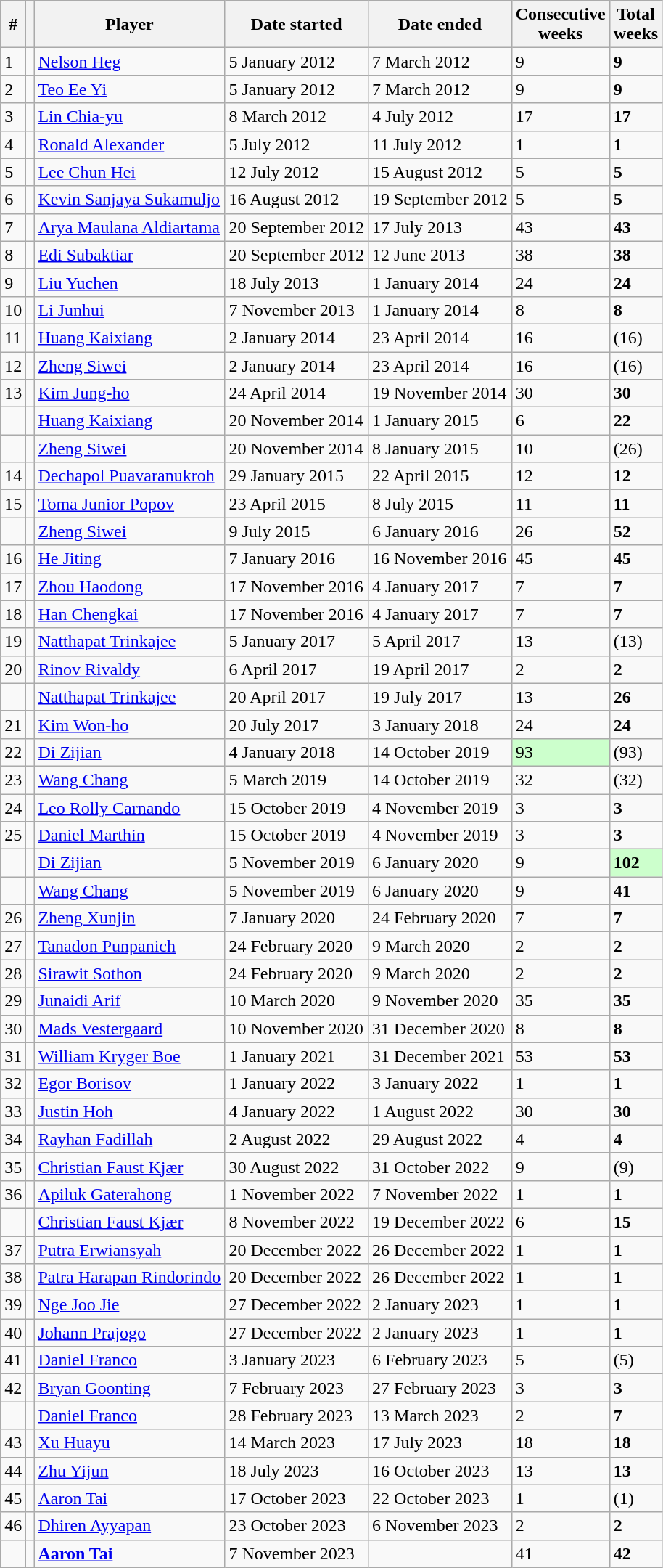<table class="sortable wikitable">
<tr>
<th>#</th>
<th></th>
<th>Player</th>
<th>Date started</th>
<th>Date ended</th>
<th>Consecutive<br>weeks</th>
<th>Total<br>weeks</th>
</tr>
<tr>
<td>1</td>
<td></td>
<td><a href='#'>Nelson Heg</a></td>
<td>5 January 2012</td>
<td>7 March 2012</td>
<td>9</td>
<td><strong>9</strong></td>
</tr>
<tr>
<td>2</td>
<td></td>
<td><a href='#'>Teo Ee Yi</a></td>
<td>5 January 2012</td>
<td>7 March 2012</td>
<td>9</td>
<td><strong>9</strong></td>
</tr>
<tr>
<td>3</td>
<td></td>
<td><a href='#'>Lin Chia-yu</a></td>
<td>8 March 2012</td>
<td>4 July 2012</td>
<td>17</td>
<td><strong>17</strong></td>
</tr>
<tr>
<td>4</td>
<td></td>
<td><a href='#'>Ronald Alexander</a></td>
<td>5 July 2012</td>
<td>11 July 2012</td>
<td>1</td>
<td><strong>1</strong></td>
</tr>
<tr>
<td>5</td>
<td></td>
<td><a href='#'>Lee Chun Hei</a></td>
<td>12 July 2012</td>
<td>15 August 2012</td>
<td>5</td>
<td><strong>5</strong></td>
</tr>
<tr>
<td>6</td>
<td></td>
<td><a href='#'>Kevin Sanjaya Sukamuljo</a></td>
<td>16 August 2012</td>
<td>19 September 2012</td>
<td>5</td>
<td><strong>5</strong></td>
</tr>
<tr>
<td>7</td>
<td></td>
<td><a href='#'>Arya Maulana Aldiartama</a></td>
<td>20 September 2012</td>
<td>17 July 2013</td>
<td>43</td>
<td><strong>43</strong></td>
</tr>
<tr>
<td>8</td>
<td></td>
<td><a href='#'>Edi Subaktiar</a></td>
<td>20 September 2012</td>
<td>12 June 2013</td>
<td>38</td>
<td><strong>38</strong></td>
</tr>
<tr>
<td>9</td>
<td></td>
<td><a href='#'>Liu Yuchen</a></td>
<td>18 July 2013</td>
<td>1 January 2014</td>
<td>24</td>
<td><strong>24</strong></td>
</tr>
<tr>
<td>10</td>
<td></td>
<td><a href='#'>Li Junhui</a></td>
<td>7 November 2013</td>
<td>1 January 2014</td>
<td>8</td>
<td><strong>8</strong></td>
</tr>
<tr>
<td>11</td>
<td></td>
<td><a href='#'>Huang Kaixiang</a></td>
<td>2 January 2014</td>
<td>23 April 2014</td>
<td>16</td>
<td>(16)</td>
</tr>
<tr>
<td>12</td>
<td></td>
<td><a href='#'>Zheng Siwei</a></td>
<td>2 January 2014</td>
<td>23 April 2014</td>
<td>16</td>
<td>(16)</td>
</tr>
<tr>
<td>13</td>
<td></td>
<td><a href='#'>Kim Jung-ho</a></td>
<td>24 April 2014</td>
<td>19 November 2014</td>
<td>30</td>
<td><strong>30</strong></td>
</tr>
<tr>
<td></td>
<td></td>
<td><a href='#'>Huang Kaixiang</a></td>
<td>20 November 2014</td>
<td>1 January 2015</td>
<td>6</td>
<td><strong>22</strong></td>
</tr>
<tr>
<td></td>
<td></td>
<td><a href='#'>Zheng Siwei</a></td>
<td>20 November 2014</td>
<td>8 January 2015</td>
<td>10</td>
<td>(26)</td>
</tr>
<tr>
<td>14</td>
<td></td>
<td><a href='#'>Dechapol Puavaranukroh</a></td>
<td>29 January 2015</td>
<td>22 April 2015</td>
<td>12</td>
<td><strong>12</strong></td>
</tr>
<tr>
<td>15</td>
<td></td>
<td><a href='#'>Toma Junior Popov</a></td>
<td>23 April 2015</td>
<td>8 July 2015</td>
<td>11</td>
<td><strong>11</strong></td>
</tr>
<tr>
<td></td>
<td></td>
<td><a href='#'>Zheng Siwei</a></td>
<td>9 July 2015</td>
<td>6 January 2016</td>
<td>26</td>
<td><strong>52</strong></td>
</tr>
<tr>
<td>16</td>
<td></td>
<td><a href='#'>He Jiting</a></td>
<td>7 January 2016</td>
<td>16 November 2016</td>
<td>45</td>
<td><strong>45</strong></td>
</tr>
<tr>
<td>17</td>
<td></td>
<td><a href='#'>Zhou Haodong</a></td>
<td>17 November 2016</td>
<td>4 January 2017</td>
<td>7</td>
<td><strong>7</strong></td>
</tr>
<tr>
<td>18</td>
<td></td>
<td><a href='#'>Han Chengkai</a></td>
<td>17 November 2016</td>
<td>4 January 2017</td>
<td>7</td>
<td><strong>7</strong></td>
</tr>
<tr>
<td>19</td>
<td></td>
<td><a href='#'>Natthapat Trinkajee</a></td>
<td>5 January 2017</td>
<td>5 April 2017</td>
<td>13</td>
<td>(13)</td>
</tr>
<tr>
<td>20</td>
<td></td>
<td><a href='#'>Rinov Rivaldy</a></td>
<td>6 April 2017</td>
<td>19 April 2017</td>
<td>2</td>
<td><strong>2</strong></td>
</tr>
<tr>
<td></td>
<td></td>
<td><a href='#'>Natthapat Trinkajee</a></td>
<td>20 April 2017</td>
<td>19 July 2017</td>
<td>13</td>
<td><strong>26</strong></td>
</tr>
<tr>
<td>21</td>
<td></td>
<td><a href='#'>Kim Won-ho</a></td>
<td>20 July 2017</td>
<td>3 January 2018</td>
<td>24</td>
<td><strong>24</strong></td>
</tr>
<tr>
<td>22</td>
<td></td>
<td><a href='#'>Di Zijian</a></td>
<td>4 January 2018</td>
<td>14 October 2019</td>
<td bgcolor="#ccffcc">93</td>
<td>(93)</td>
</tr>
<tr>
<td>23</td>
<td></td>
<td><a href='#'>Wang Chang</a></td>
<td>5 March 2019</td>
<td>14 October 2019</td>
<td>32</td>
<td>(32)</td>
</tr>
<tr>
<td>24</td>
<td></td>
<td><a href='#'>Leo Rolly Carnando</a></td>
<td>15 October 2019</td>
<td>4 November 2019</td>
<td>3</td>
<td><strong>3</strong></td>
</tr>
<tr>
<td>25</td>
<td></td>
<td><a href='#'>Daniel Marthin</a></td>
<td>15 October 2019</td>
<td>4 November 2019</td>
<td>3</td>
<td><strong>3</strong></td>
</tr>
<tr>
<td></td>
<td></td>
<td><a href='#'>Di Zijian</a></td>
<td>5 November 2019</td>
<td>6 January 2020</td>
<td>9</td>
<td bgcolor="#ccffcc"><strong>102</strong></td>
</tr>
<tr>
<td></td>
<td></td>
<td><a href='#'>Wang Chang</a></td>
<td>5 November 2019</td>
<td>6 January 2020</td>
<td>9</td>
<td><strong>41</strong></td>
</tr>
<tr>
<td>26</td>
<td></td>
<td><a href='#'>Zheng Xunjin</a></td>
<td>7 January 2020</td>
<td>24 February 2020</td>
<td>7</td>
<td><strong>7</strong></td>
</tr>
<tr>
<td>27</td>
<td></td>
<td><a href='#'>Tanadon Punpanich</a></td>
<td>24 February 2020</td>
<td>9 March 2020</td>
<td>2</td>
<td><strong>2</strong></td>
</tr>
<tr>
<td>28</td>
<td></td>
<td><a href='#'>Sirawit Sothon</a></td>
<td>24 February 2020</td>
<td>9 March 2020</td>
<td>2</td>
<td><strong>2</strong></td>
</tr>
<tr>
<td>29</td>
<td></td>
<td><a href='#'>Junaidi Arif</a></td>
<td>10 March 2020</td>
<td>9 November 2020</td>
<td>35</td>
<td><strong>35</strong></td>
</tr>
<tr>
<td>30</td>
<td></td>
<td><a href='#'>Mads Vestergaard</a></td>
<td>10 November 2020</td>
<td>31 December 2020</td>
<td>8</td>
<td><strong>8</strong></td>
</tr>
<tr>
<td>31</td>
<td></td>
<td><a href='#'>William Kryger Boe</a></td>
<td>1 January 2021</td>
<td>31 December 2021</td>
<td>53</td>
<td><strong>53</strong></td>
</tr>
<tr>
<td>32</td>
<td></td>
<td><a href='#'>Egor Borisov</a></td>
<td>1 January 2022</td>
<td>3 January 2022</td>
<td>1</td>
<td><strong>1</strong></td>
</tr>
<tr>
<td>33</td>
<td></td>
<td><a href='#'>Justin Hoh</a></td>
<td>4 January 2022</td>
<td>1 August 2022</td>
<td>30</td>
<td><strong>30</strong></td>
</tr>
<tr>
<td>34</td>
<td></td>
<td><a href='#'>Rayhan Fadillah</a></td>
<td>2 August 2022</td>
<td>29 August 2022</td>
<td>4</td>
<td><strong>4</strong></td>
</tr>
<tr>
<td>35</td>
<td></td>
<td><a href='#'>Christian Faust Kjær</a></td>
<td>30 August 2022</td>
<td>31 October 2022</td>
<td>9</td>
<td>(9)</td>
</tr>
<tr>
<td>36</td>
<td></td>
<td><a href='#'>Apiluk Gaterahong</a></td>
<td>1 November 2022</td>
<td>7 November 2022</td>
<td>1</td>
<td><strong>1</strong></td>
</tr>
<tr>
<td></td>
<td></td>
<td><a href='#'>Christian Faust Kjær</a></td>
<td>8 November 2022</td>
<td>19 December 2022</td>
<td>6</td>
<td><strong>15</strong></td>
</tr>
<tr>
<td>37</td>
<td></td>
<td><a href='#'>Putra Erwiansyah</a></td>
<td>20 December 2022</td>
<td>26 December 2022</td>
<td>1</td>
<td><strong>1</strong></td>
</tr>
<tr>
<td>38</td>
<td></td>
<td><a href='#'>Patra Harapan Rindorindo</a></td>
<td>20 December 2022</td>
<td>26 December 2022</td>
<td>1</td>
<td><strong>1</strong></td>
</tr>
<tr>
<td>39</td>
<td></td>
<td><a href='#'>Nge Joo Jie</a></td>
<td>27 December 2022</td>
<td>2 January 2023</td>
<td>1</td>
<td><strong>1</strong></td>
</tr>
<tr>
<td>40</td>
<td></td>
<td><a href='#'>Johann Prajogo</a></td>
<td>27 December 2022</td>
<td>2 January 2023</td>
<td>1</td>
<td><strong>1</strong></td>
</tr>
<tr>
<td>41</td>
<td></td>
<td><a href='#'>Daniel Franco</a></td>
<td>3 January 2023</td>
<td>6 February 2023</td>
<td>5</td>
<td>(5)</td>
</tr>
<tr>
<td>42</td>
<td></td>
<td><a href='#'>Bryan Goonting</a></td>
<td>7 February 2023</td>
<td>27 February 2023</td>
<td>3</td>
<td><strong>3</strong></td>
</tr>
<tr>
<td></td>
<td></td>
<td><a href='#'>Daniel Franco</a></td>
<td>28 February 2023</td>
<td>13 March 2023</td>
<td>2</td>
<td><strong>7</strong></td>
</tr>
<tr>
<td>43</td>
<td></td>
<td><a href='#'>Xu Huayu</a></td>
<td>14 March 2023</td>
<td>17 July 2023</td>
<td>18</td>
<td><strong>18</strong></td>
</tr>
<tr>
<td>44</td>
<td></td>
<td><a href='#'>Zhu Yijun</a></td>
<td>18 July 2023</td>
<td>16 October 2023</td>
<td>13</td>
<td><strong>13</strong></td>
</tr>
<tr>
<td>45</td>
<td></td>
<td><a href='#'>Aaron Tai</a></td>
<td>17 October 2023</td>
<td>22 October 2023</td>
<td>1</td>
<td>(1)</td>
</tr>
<tr>
<td>46</td>
<td></td>
<td><a href='#'>Dhiren Ayyapan</a></td>
<td>23 October 2023</td>
<td>6 November 2023</td>
<td>2</td>
<td><strong>2</strong></td>
</tr>
<tr>
<td></td>
<td></td>
<td><strong><a href='#'>Aaron Tai</a></strong></td>
<td>7 November 2023</td>
<td></td>
<td>41</td>
<td><strong>42</strong></td>
</tr>
</table>
